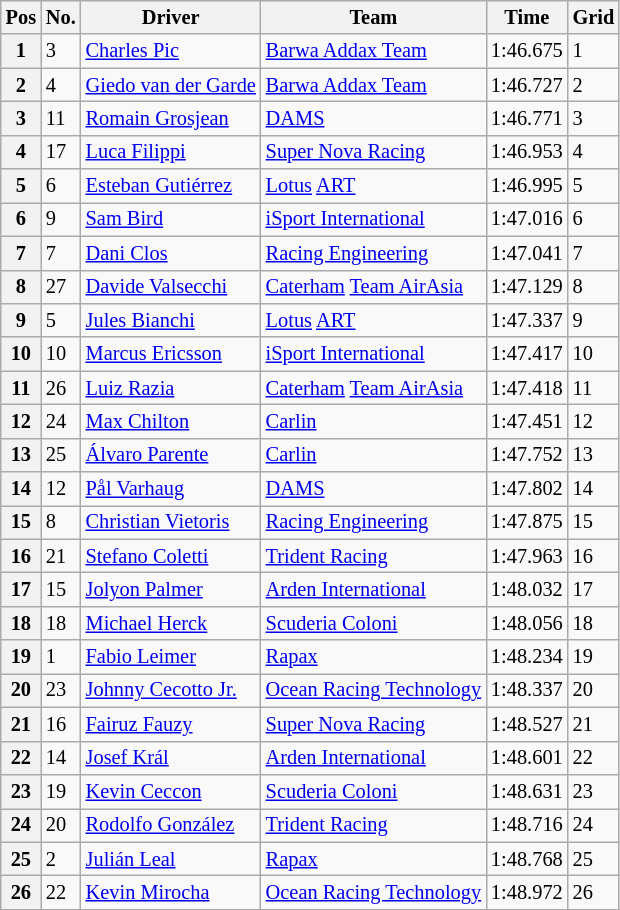<table class="wikitable" style="font-size:85%">
<tr>
<th>Pos</th>
<th>No.</th>
<th>Driver</th>
<th>Team</th>
<th>Time</th>
<th>Grid</th>
</tr>
<tr>
<th>1</th>
<td>3</td>
<td> <a href='#'>Charles Pic</a></td>
<td><a href='#'>Barwa Addax Team</a></td>
<td>1:46.675</td>
<td>1</td>
</tr>
<tr>
<th>2</th>
<td>4</td>
<td> <a href='#'>Giedo van der Garde</a></td>
<td><a href='#'>Barwa Addax Team</a></td>
<td>1:46.727</td>
<td>2</td>
</tr>
<tr>
<th>3</th>
<td>11</td>
<td> <a href='#'>Romain Grosjean</a></td>
<td><a href='#'>DAMS</a></td>
<td>1:46.771</td>
<td>3</td>
</tr>
<tr>
<th>4</th>
<td>17</td>
<td> <a href='#'>Luca Filippi</a></td>
<td><a href='#'>Super Nova Racing</a></td>
<td>1:46.953</td>
<td>4</td>
</tr>
<tr>
<th>5</th>
<td>6</td>
<td> <a href='#'>Esteban Gutiérrez</a></td>
<td><a href='#'>Lotus</a> <a href='#'>ART</a></td>
<td>1:46.995</td>
<td>5</td>
</tr>
<tr>
<th>6</th>
<td>9</td>
<td> <a href='#'>Sam Bird</a></td>
<td><a href='#'>iSport International</a></td>
<td>1:47.016</td>
<td>6</td>
</tr>
<tr>
<th>7</th>
<td>7</td>
<td> <a href='#'>Dani Clos</a></td>
<td><a href='#'>Racing Engineering</a></td>
<td>1:47.041</td>
<td>7</td>
</tr>
<tr>
<th>8</th>
<td>27</td>
<td> <a href='#'>Davide Valsecchi</a></td>
<td><a href='#'>Caterham</a> <a href='#'>Team AirAsia</a></td>
<td>1:47.129</td>
<td>8</td>
</tr>
<tr>
<th>9</th>
<td>5</td>
<td> <a href='#'>Jules Bianchi</a></td>
<td><a href='#'>Lotus</a> <a href='#'>ART</a></td>
<td>1:47.337</td>
<td>9</td>
</tr>
<tr>
<th>10</th>
<td>10</td>
<td> <a href='#'>Marcus Ericsson</a></td>
<td><a href='#'>iSport International</a></td>
<td>1:47.417</td>
<td>10</td>
</tr>
<tr>
<th>11</th>
<td>26</td>
<td> <a href='#'>Luiz Razia</a></td>
<td><a href='#'>Caterham</a> <a href='#'>Team AirAsia</a></td>
<td>1:47.418</td>
<td>11</td>
</tr>
<tr>
<th>12</th>
<td>24</td>
<td> <a href='#'>Max Chilton</a></td>
<td><a href='#'>Carlin</a></td>
<td>1:47.451</td>
<td>12</td>
</tr>
<tr>
<th>13</th>
<td>25</td>
<td> <a href='#'>Álvaro Parente</a></td>
<td><a href='#'>Carlin</a></td>
<td>1:47.752</td>
<td>13</td>
</tr>
<tr>
<th>14</th>
<td>12</td>
<td> <a href='#'>Pål Varhaug</a></td>
<td><a href='#'>DAMS</a></td>
<td>1:47.802</td>
<td>14</td>
</tr>
<tr>
<th>15</th>
<td>8</td>
<td> <a href='#'>Christian Vietoris</a></td>
<td><a href='#'>Racing Engineering</a></td>
<td>1:47.875</td>
<td>15</td>
</tr>
<tr>
<th>16</th>
<td>21</td>
<td> <a href='#'>Stefano Coletti</a></td>
<td><a href='#'>Trident Racing</a></td>
<td>1:47.963</td>
<td>16</td>
</tr>
<tr>
<th>17</th>
<td>15</td>
<td> <a href='#'>Jolyon Palmer</a></td>
<td><a href='#'>Arden International</a></td>
<td>1:48.032</td>
<td>17</td>
</tr>
<tr>
<th>18</th>
<td>18</td>
<td> <a href='#'>Michael Herck</a></td>
<td><a href='#'>Scuderia Coloni</a></td>
<td>1:48.056</td>
<td>18</td>
</tr>
<tr>
<th>19</th>
<td>1</td>
<td> <a href='#'>Fabio Leimer</a></td>
<td><a href='#'>Rapax</a></td>
<td>1:48.234</td>
<td>19</td>
</tr>
<tr>
<th>20</th>
<td>23</td>
<td> <a href='#'>Johnny Cecotto Jr.</a></td>
<td><a href='#'>Ocean Racing Technology</a></td>
<td>1:48.337</td>
<td>20</td>
</tr>
<tr>
<th>21</th>
<td>16</td>
<td> <a href='#'>Fairuz Fauzy</a></td>
<td><a href='#'>Super Nova Racing</a></td>
<td>1:48.527</td>
<td>21</td>
</tr>
<tr>
<th>22</th>
<td>14</td>
<td> <a href='#'>Josef Král</a></td>
<td><a href='#'>Arden International</a></td>
<td>1:48.601</td>
<td>22</td>
</tr>
<tr>
<th>23</th>
<td>19</td>
<td> <a href='#'>Kevin Ceccon</a></td>
<td><a href='#'>Scuderia Coloni</a></td>
<td>1:48.631</td>
<td>23</td>
</tr>
<tr>
<th>24</th>
<td>20</td>
<td> <a href='#'>Rodolfo González</a></td>
<td><a href='#'>Trident Racing</a></td>
<td>1:48.716</td>
<td>24</td>
</tr>
<tr>
<th>25</th>
<td>2</td>
<td> <a href='#'>Julián Leal</a></td>
<td><a href='#'>Rapax</a></td>
<td>1:48.768</td>
<td>25</td>
</tr>
<tr>
<th>26</th>
<td>22</td>
<td> <a href='#'>Kevin Mirocha</a></td>
<td><a href='#'>Ocean Racing Technology</a></td>
<td>1:48.972</td>
<td>26</td>
</tr>
<tr>
</tr>
</table>
